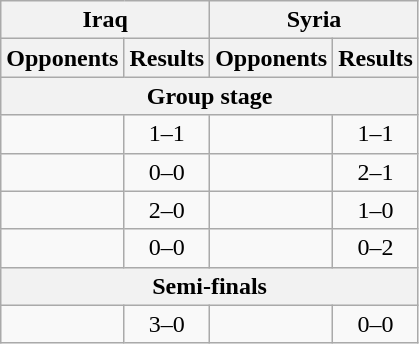<table class="wikitable">
<tr>
<th colspan=2>Iraq</th>
<th colspan=2>Syria</th>
</tr>
<tr>
<th>Opponents</th>
<th>Results</th>
<th>Opponents</th>
<th>Results</th>
</tr>
<tr>
<th colspan=4>Group stage</th>
</tr>
<tr>
<td></td>
<td align=center>1–1</td>
<td> </td>
<td align=center>1–1</td>
</tr>
<tr>
<td></td>
<td align=center>0–0</td>
<td></td>
<td align=center>2–1</td>
</tr>
<tr>
<td></td>
<td align=center>2–0</td>
<td></td>
<td align=center>1–0</td>
</tr>
<tr>
<td></td>
<td align=center>0–0</td>
<td></td>
<td align=center>0–2</td>
</tr>
<tr>
<th colspan=4>Semi-finals</th>
</tr>
<tr>
<td></td>
<td align=center>3–0</td>
<td></td>
<td align=center>0–0 </td>
</tr>
</table>
